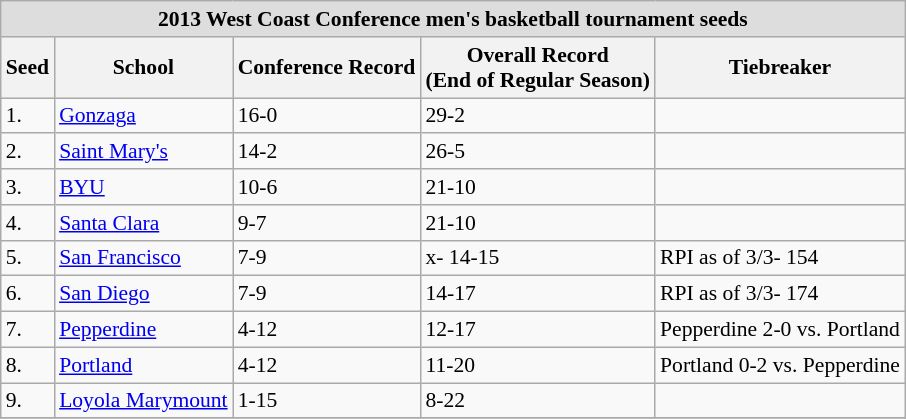<table class="wikitable" style="white-space:nowrap; font-size:90%;">
<tr>
<td colspan="7" style="text-align:center; background:#DDDDDD; font:#000000"><strong>2013 West Coast Conference men's basketball tournament seeds</strong></td>
</tr>
<tr bgcolor="#efefef">
<th>Seed</th>
<th>School</th>
<th>Conference Record</th>
<th>Overall Record <br>(End of Regular Season)</th>
<th>Tiebreaker</th>
</tr>
<tr>
<td>1.</td>
<td><a href='#'>Gonzaga</a></td>
<td>16-0</td>
<td>29-2</td>
<td></td>
</tr>
<tr>
<td>2.</td>
<td><a href='#'>Saint Mary's</a></td>
<td>14-2</td>
<td>26-5</td>
<td></td>
</tr>
<tr>
<td>3.</td>
<td><a href='#'>BYU</a></td>
<td>10-6</td>
<td>21-10</td>
<td></td>
</tr>
<tr>
<td>4.</td>
<td><a href='#'>Santa Clara</a></td>
<td>9-7</td>
<td>21-10</td>
<td></td>
</tr>
<tr>
<td>5.</td>
<td><a href='#'>San Francisco</a></td>
<td>7-9</td>
<td>x- 14-15</td>
<td>RPI as of 3/3- 154</td>
</tr>
<tr>
<td>6.</td>
<td><a href='#'>San Diego</a></td>
<td>7-9</td>
<td>14-17</td>
<td>RPI as of 3/3- 174</td>
</tr>
<tr>
<td>7.</td>
<td><a href='#'>Pepperdine</a></td>
<td>4-12</td>
<td>12-17</td>
<td>Pepperdine 2-0 vs. Portland</td>
</tr>
<tr>
<td>8.</td>
<td><a href='#'>Portland</a></td>
<td>4-12</td>
<td>11-20</td>
<td>Portland 0-2 vs. Pepperdine</td>
</tr>
<tr>
<td>9.</td>
<td><a href='#'>Loyola Marymount</a></td>
<td>1-15</td>
<td>8-22</td>
<td></td>
</tr>
<tr>
</tr>
</table>
